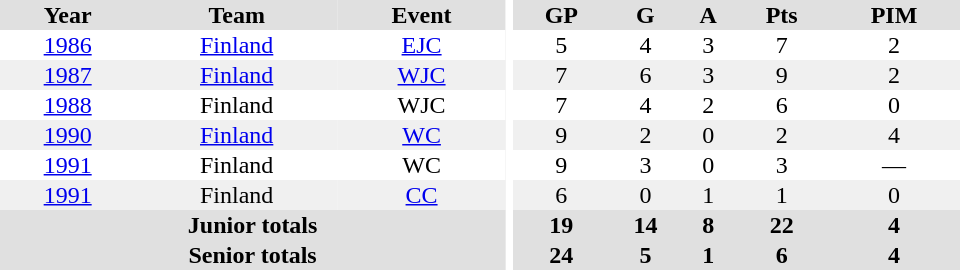<table border="0" cellpadding="1" cellspacing="0" ID="Table3" style="text-align:center; width:40em">
<tr ALIGN="center" bgcolor="#e0e0e0">
<th>Year</th>
<th>Team</th>
<th>Event</th>
<th rowspan="99" bgcolor="#ffffff"></th>
<th>GP</th>
<th>G</th>
<th>A</th>
<th>Pts</th>
<th>PIM</th>
</tr>
<tr>
<td><a href='#'>1986</a></td>
<td><a href='#'>Finland</a></td>
<td><a href='#'>EJC</a></td>
<td>5</td>
<td>4</td>
<td>3</td>
<td>7</td>
<td>2</td>
</tr>
<tr bgcolor="#f0f0f0">
<td><a href='#'>1987</a></td>
<td><a href='#'>Finland</a></td>
<td><a href='#'>WJC</a></td>
<td>7</td>
<td>6</td>
<td>3</td>
<td>9</td>
<td>2</td>
</tr>
<tr>
<td><a href='#'>1988</a></td>
<td>Finland</td>
<td>WJC</td>
<td>7</td>
<td>4</td>
<td>2</td>
<td>6</td>
<td>0</td>
</tr>
<tr bgcolor="#f0f0f0">
<td><a href='#'>1990</a></td>
<td><a href='#'>Finland</a></td>
<td><a href='#'>WC</a></td>
<td>9</td>
<td>2</td>
<td>0</td>
<td>2</td>
<td>4</td>
</tr>
<tr>
<td><a href='#'>1991</a></td>
<td>Finland</td>
<td>WC</td>
<td>9</td>
<td>3</td>
<td>0</td>
<td>3</td>
<td>—</td>
</tr>
<tr bgcolor="#f0f0f0">
<td><a href='#'>1991</a></td>
<td>Finland</td>
<td><a href='#'>CC</a></td>
<td>6</td>
<td>0</td>
<td>1</td>
<td>1</td>
<td>0</td>
</tr>
<tr bgcolor="#e0e0e0">
<th colspan="3">Junior totals</th>
<th>19</th>
<th>14</th>
<th>8</th>
<th>22</th>
<th>4</th>
</tr>
<tr bgcolor="#e0e0e0">
<th colspan="3">Senior totals</th>
<th>24</th>
<th>5</th>
<th>1</th>
<th>6</th>
<th>4</th>
</tr>
</table>
